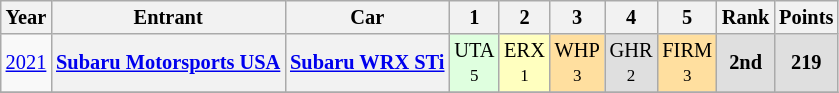<table class="wikitable" style="text-align: center; font-size: 85%;">
<tr>
<th>Year</th>
<th>Entrant</th>
<th>Car</th>
<th>1</th>
<th>2</th>
<th>3</th>
<th>4</th>
<th>5</th>
<th>Rank</th>
<th>Points</th>
</tr>
<tr>
<td><a href='#'>2021</a></td>
<th nowrap><a href='#'>Subaru Motorsports USA</a></th>
<th nowrap><a href='#'>Subaru WRX STi</a></th>
<td style="background:#DFFFDF;">UTA<br><small>5</small></td>
<td style="background:#FFFFBF;">ERX<br><small>1</small></td>
<td style="background:#FFDF9F;">WHP<br><small>3</small></td>
<td style="background:#DFDFDF;">GHR<br><small>2</small></td>
<td style="background:#FFDF9F;">FIRM<br><small>3</small></td>
<th style="background:#DFDFDF;">2nd</th>
<th style="background:#DFDFDF;">219</th>
</tr>
<tr>
</tr>
</table>
